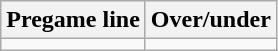<table class="wikitable">
<tr align="center">
<th style=>Pregame line</th>
<th style=>Over/under</th>
</tr>
<tr align="center">
<td></td>
<td></td>
</tr>
</table>
